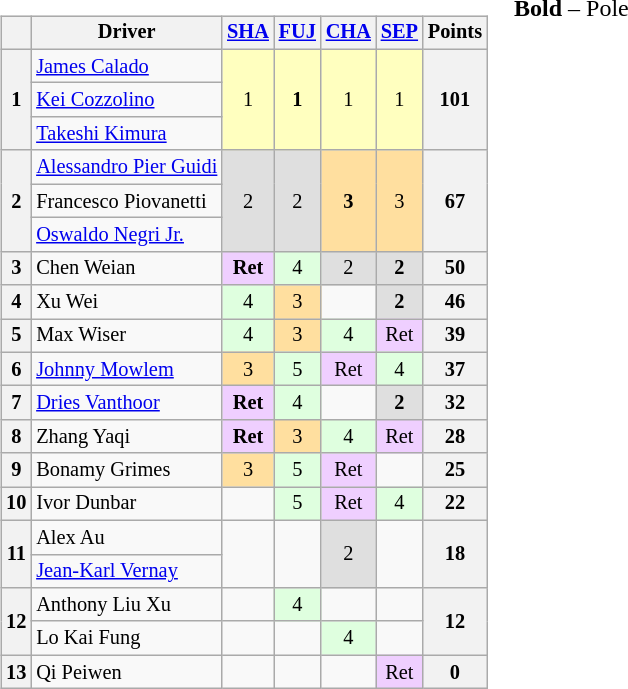<table>
<tr>
<td valign="top"><br><table class="wikitable" style="font-size: 85%; text-align:center;">
<tr>
<th></th>
<th>Driver</th>
<th><a href='#'>SHA</a><br></th>
<th><a href='#'>FUJ</a><br></th>
<th><a href='#'>CHA</a><br></th>
<th><a href='#'>SEP</a><br></th>
<th>Points</th>
</tr>
<tr>
<th rowspan=3>1</th>
<td align=left> <a href='#'>James Calado</a></td>
<td rowspan=3 style="background:#FFFFBF;">1</td>
<td rowspan=3 style="background:#FFFFBF;"><strong>1</strong></td>
<td rowspan=3 style="background:#FFFFBF;">1</td>
<td rowspan=3 style="background:#FFFFBF;">1</td>
<th rowspan=3>101</th>
</tr>
<tr>
<td align=left> <a href='#'>Kei Cozzolino</a></td>
</tr>
<tr>
<td align=left> <a href='#'>Takeshi Kimura</a></td>
</tr>
<tr>
<th rowspan=3>2</th>
<td align=left> <a href='#'>Alessandro Pier Guidi</a></td>
<td rowspan=3 style="background:#DFDFDF;">2</td>
<td rowspan=3 style="background:#DFDFDF;">2</td>
<td rowspan=3 style="background:#FFDF9F;"><strong>3</strong></td>
<td rowspan=3 style="background:#FFDF9F;">3</td>
<th rowspan=3>67</th>
</tr>
<tr>
<td align=left> Francesco Piovanetti</td>
</tr>
<tr>
<td align=left> <a href='#'>Oswaldo Negri Jr.</a></td>
</tr>
<tr>
<th>3</th>
<td align="left"> Chen Weian</td>
<td style="background:#EFCFFF;"><strong>Ret</strong></td>
<td style="background:#DFFFDF;">4</td>
<td style="background:#DFDFDF;">2</td>
<td style="background:#DFDFDF;"><strong>2</strong></td>
<th>50</th>
</tr>
<tr>
<th>4</th>
<td align="left"> Xu Wei</td>
<td style="background:#DFFFDF;">4</td>
<td style="background:#FFDF9F;">3</td>
<td></td>
<td style="background:#DFDFDF;"><strong>2</strong></td>
<th>46</th>
</tr>
<tr>
<th>5</th>
<td align="left"> Max Wiser</td>
<td style="background:#DFFFDF;">4</td>
<td style="background:#FFDF9F;">3</td>
<td style="background:#DFFFDF;">4</td>
<td style="background:#EFCFFF;">Ret</td>
<th>39</th>
</tr>
<tr>
<th>6</th>
<td align="left"> <a href='#'>Johnny Mowlem</a></td>
<td style="background:#FFDF9F;">3</td>
<td style="background:#DFFFDF;">5</td>
<td style="background:#EFCFFF;">Ret</td>
<td style="background:#DFFFDF;">4</td>
<th>37</th>
</tr>
<tr>
<th>7</th>
<td align="left"> <a href='#'>Dries Vanthoor</a></td>
<td style="background:#EFCFFF;"><strong>Ret</strong></td>
<td style="background:#DFFFDF;">4</td>
<td></td>
<td style="background:#DFDFDF;"><strong>2</strong></td>
<th>32</th>
</tr>
<tr>
<th>8</th>
<td align="left"> Zhang Yaqi</td>
<td style="background:#EFCFFF;"><strong>Ret</strong></td>
<td style="background:#FFDF9F;">3</td>
<td style="background:#DFFFDF;">4</td>
<td style="background:#EFCFFF;">Ret</td>
<th>28</th>
</tr>
<tr>
<th>9</th>
<td align="left"> Bonamy Grimes</td>
<td style="background:#FFDF9F;">3</td>
<td style="background:#DFFFDF;">5</td>
<td style="background:#EFCFFF;">Ret</td>
<td></td>
<th>25</th>
</tr>
<tr>
<th>10</th>
<td align="left"> Ivor Dunbar</td>
<td></td>
<td style="background:#DFFFDF;">5</td>
<td style="background:#EFCFFF;">Ret</td>
<td style="background:#DFFFDF;">4</td>
<th>22</th>
</tr>
<tr>
<th rowspan=2>11</th>
<td align=left> Alex Au</td>
<td rowspan=2></td>
<td rowspan=2></td>
<td rowspan=2 style="background:#DFDFDF;">2</td>
<td rowspan=2></td>
<th rowspan=2>18</th>
</tr>
<tr>
<td align=left> <a href='#'>Jean-Karl Vernay</a></td>
</tr>
<tr>
<th rowspan=2>12</th>
<td align=left> Anthony Liu Xu</td>
<td></td>
<td style="background:#DFFFDF;">4</td>
<td></td>
<td></td>
<th rowspan=2>12</th>
</tr>
<tr>
<td align=left> Lo Kai Fung</td>
<td></td>
<td></td>
<td style="background:#DFFFDF;">4</td>
<td></td>
</tr>
<tr>
<th>13</th>
<td align="left"> Qi Peiwen</td>
<td></td>
<td></td>
<td></td>
<td style="background:#EFCFFF;">Ret</td>
<th>0</th>
</tr>
</table>
</td>
<td valign="top"><br>
<span><strong>Bold</strong> – Pole<br></span></td>
</tr>
</table>
